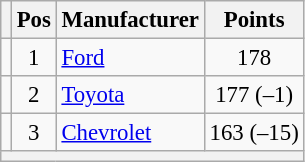<table class="wikitable" style="font-size: 95%">
<tr>
<th></th>
<th>Pos</th>
<th>Manufacturer</th>
<th>Points</th>
</tr>
<tr>
<td align="left"></td>
<td style="text-align:center;">1</td>
<td><a href='#'>Ford</a></td>
<td style="text-align:center;">178</td>
</tr>
<tr>
<td align="left"></td>
<td style="text-align:center;">2</td>
<td><a href='#'>Toyota</a></td>
<td style="text-align:center;">177 (–1)</td>
</tr>
<tr>
<td align="left"></td>
<td style="text-align:center;">3</td>
<td><a href='#'>Chevrolet</a></td>
<td style="text-align:center;">163 (–15)</td>
</tr>
<tr class="sortbottom">
<th colspan="9"></th>
</tr>
</table>
